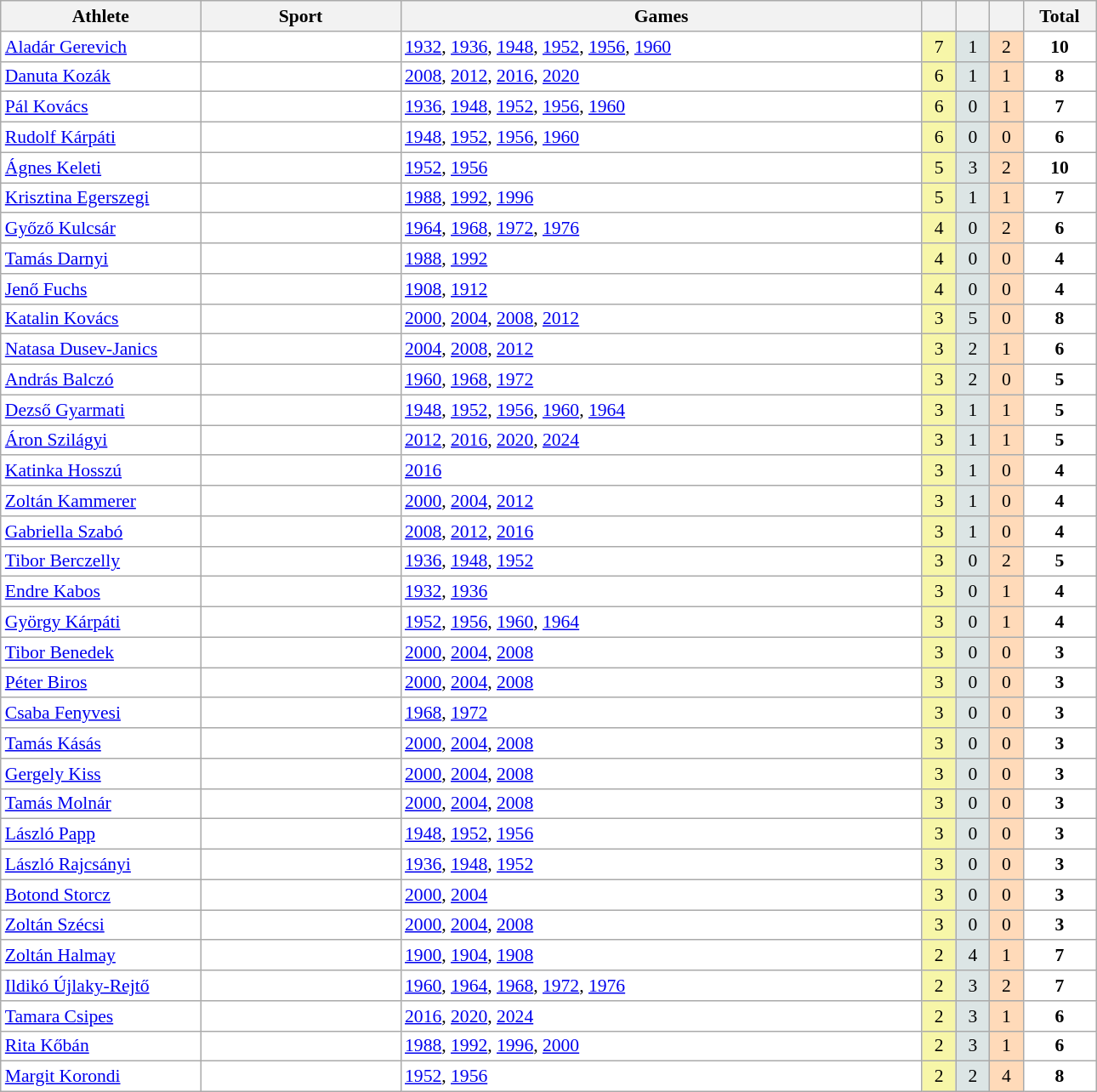<table class="wikitable" width=68% style="font-size:90%; text-align:center;">
<tr>
<th width=150>Athlete</th>
<th width=150>Sport</th>
<th>Games</th>
<th></th>
<th></th>
<th></th>
<th width=50>Total</th>
</tr>
<tr align="center" valign="middle" bgcolor="#FFFFFF">
<td align=left><a href='#'>Aladár Gerevich</a></td>
<td align=left></td>
<td align=left><a href='#'>1932</a>, <a href='#'>1936</a>, <a href='#'>1948</a>, <a href='#'>1952</a>, <a href='#'>1956</a>, <a href='#'>1960</a></td>
<td style="background:#F7F6A8;">7</td>
<td style="background:#DCE5E5;">1</td>
<td style="background:#FFDAB9;">2</td>
<td><strong>10</strong></td>
</tr>
<tr align="center" valign="middle" bgcolor="#FFFFFF">
<td align=left><a href='#'>Danuta Kozák</a></td>
<td align=left></td>
<td align=left><a href='#'>2008</a>, <a href='#'>2012</a>, <a href='#'>2016</a>, <a href='#'>2020</a></td>
<td style="background:#F7F6A8;">6</td>
<td style="background:#DCE5E5;">1</td>
<td style="background:#FFDAB9;">1</td>
<td><strong>8</strong></td>
</tr>
<tr align="center" valign="middle" bgcolor="#FFFFFF">
<td align=left><a href='#'>Pál Kovács</a></td>
<td align=left></td>
<td align=left><a href='#'>1936</a>, <a href='#'>1948</a>, <a href='#'>1952</a>, <a href='#'>1956</a>, <a href='#'>1960</a></td>
<td style="background:#F7F6A8;">6</td>
<td style="background:#DCE5E5;">0</td>
<td style="background:#FFDAB9;">1</td>
<td><strong>7</strong></td>
</tr>
<tr align="center" valign="middle" bgcolor="#FFFFFF">
<td align=left><a href='#'>Rudolf Kárpáti</a></td>
<td align=left></td>
<td align=left><a href='#'>1948</a>, <a href='#'>1952</a>, <a href='#'>1956</a>, <a href='#'>1960</a></td>
<td style="background:#F7F6A8;">6</td>
<td style="background:#DCE5E5;">0</td>
<td style="background:#FFDAB9;">0</td>
<td><strong>6</strong></td>
</tr>
<tr align="center" valign="middle" bgcolor="#FFFFFF">
<td align=left><a href='#'>Ágnes Keleti</a></td>
<td align=left></td>
<td align=left><a href='#'>1952</a>, <a href='#'>1956</a></td>
<td style="background:#F7F6A8;">5</td>
<td style="background:#DCE5E5;">3</td>
<td style="background:#FFDAB9;">2</td>
<td><strong>10</strong></td>
</tr>
<tr align="center" valign="middle" bgcolor="#FFFFFF">
<td align=left><a href='#'>Krisztina Egerszegi</a></td>
<td align=left></td>
<td align=left><a href='#'>1988</a>, <a href='#'>1992</a>, <a href='#'>1996</a></td>
<td style="background:#F7F6A8;">5</td>
<td style="background:#DCE5E5;">1</td>
<td style="background:#FFDAB9;">1</td>
<td><strong>7</strong></td>
</tr>
<tr align="center" valign="middle" bgcolor="#FFFFFF">
<td align=left><a href='#'>Győző Kulcsár</a></td>
<td align=left></td>
<td align=left><a href='#'>1964</a>, <a href='#'>1968</a>, <a href='#'>1972</a>, <a href='#'>1976</a></td>
<td style="background:#F7F6A8;">4</td>
<td style="background:#DCE5E5;">0</td>
<td style="background:#FFDAB9;">2</td>
<td><strong>6</strong></td>
</tr>
<tr align="center" valign="middle" bgcolor="#FFFFFF">
<td align=left><a href='#'>Tamás Darnyi</a></td>
<td align=left></td>
<td align=left><a href='#'>1988</a>, <a href='#'>1992</a></td>
<td style="background:#F7F6A8;">4</td>
<td style="background:#DCE5E5;">0</td>
<td style="background:#FFDAB9;">0</td>
<td><strong>4</strong></td>
</tr>
<tr align="center" valign="middle" bgcolor="#FFFFFF">
<td align=left><a href='#'>Jenő Fuchs</a></td>
<td align=left></td>
<td align=left><a href='#'>1908</a>, <a href='#'>1912</a></td>
<td style="background:#F7F6A8;">4</td>
<td style="background:#DCE5E5;">0</td>
<td style="background:#FFDAB9;">0</td>
<td><strong>4</strong></td>
</tr>
<tr align="center" valign="middle" bgcolor="#FFFFFF">
<td align=left><a href='#'>Katalin Kovács</a></td>
<td align=left></td>
<td align=left><a href='#'>2000</a>, <a href='#'>2004</a>, <a href='#'>2008</a>, <a href='#'>2012</a></td>
<td style="background:#F7F6A8;">3</td>
<td style="background:#DCE5E5;">5</td>
<td style="background:#FFDAB9;">0</td>
<td><strong>8</strong></td>
</tr>
<tr align="center" valign="middle" bgcolor="#FFFFFF">
<td align=left><a href='#'>Natasa Dusev-Janics</a></td>
<td align=left></td>
<td align=left><a href='#'>2004</a>, <a href='#'>2008</a>, <a href='#'>2012</a></td>
<td style="background:#F7F6A8;">3</td>
<td style="background:#DCE5E5;">2</td>
<td style="background:#FFDAB9;">1</td>
<td><strong>6</strong></td>
</tr>
<tr align="center" valign="middle" bgcolor="#FFFFFF">
<td align=left><a href='#'>András Balczó</a></td>
<td align=left></td>
<td align=left><a href='#'>1960</a>, <a href='#'>1968</a>, <a href='#'>1972</a></td>
<td style="background:#F7F6A8;">3</td>
<td style="background:#DCE5E5;">2</td>
<td style="background:#FFDAB9;">0</td>
<td><strong>5</strong></td>
</tr>
<tr align="center" valign="middle" bgcolor="#FFFFFF">
<td align=left><a href='#'>Dezső Gyarmati</a></td>
<td align=left></td>
<td align=left><a href='#'>1948</a>, <a href='#'>1952</a>, <a href='#'>1956</a>, <a href='#'>1960</a>, <a href='#'>1964</a></td>
<td style="background:#F7F6A8;">3</td>
<td style="background:#DCE5E5;">1</td>
<td style="background:#FFDAB9;">1</td>
<td><strong>5</strong></td>
</tr>
<tr align="center" valign="middle" bgcolor="#FFFFFF">
<td align=left><a href='#'>Áron Szilágyi</a></td>
<td align=left></td>
<td align=left><a href='#'>2012</a>, <a href='#'>2016</a>, <a href='#'>2020</a>, <a href='#'>2024</a></td>
<td style="background:#F7F6A8;">3</td>
<td style="background:#DCE5E5;">1</td>
<td style="background:#FFDAB9;">1</td>
<td><strong>5</strong></td>
</tr>
<tr align="center" valign="middle" bgcolor="#FFFFFF">
<td align=left><a href='#'>Katinka Hosszú</a></td>
<td align=left></td>
<td align=left><a href='#'>2016</a></td>
<td style="background:#F7F6A8;">3</td>
<td style="background:#DCE5E5;">1</td>
<td style="background:#FFDAB9;">0</td>
<td><strong>4</strong></td>
</tr>
<tr align="center" valign="middle" bgcolor="#FFFFFF">
<td align=left><a href='#'>Zoltán Kammerer</a></td>
<td align=left></td>
<td align=left><a href='#'>2000</a>, <a href='#'>2004</a>, <a href='#'>2012</a></td>
<td style="background:#F7F6A8;">3</td>
<td style="background:#DCE5E5;">1</td>
<td style="background:#FFDAB9;">0</td>
<td><strong>4</strong></td>
</tr>
<tr align="center" valign="middle" bgcolor="#FFFFFF">
<td align=left><a href='#'>Gabriella Szabó</a></td>
<td align=left></td>
<td align=left><a href='#'>2008</a>, <a href='#'>2012</a>, <a href='#'>2016</a></td>
<td style="background:#F7F6A8;">3</td>
<td style="background:#DCE5E5;">1</td>
<td style="background:#FFDAB9;">0</td>
<td><strong>4</strong></td>
</tr>
<tr align="center" valign="middle" bgcolor="#FFFFFF">
<td align=left><a href='#'>Tibor Berczelly</a></td>
<td align=left></td>
<td align=left><a href='#'>1936</a>, <a href='#'>1948</a>, <a href='#'>1952</a></td>
<td style="background:#F7F6A8;">3</td>
<td style="background:#DCE5E5;">0</td>
<td style="background:#FFDAB9;">2</td>
<td><strong>5</strong></td>
</tr>
<tr align="center" valign="middle" bgcolor="#FFFFFF">
<td align=left><a href='#'>Endre Kabos</a></td>
<td align=left></td>
<td align=left><a href='#'>1932</a>, <a href='#'>1936</a></td>
<td style="background:#F7F6A8;">3</td>
<td style="background:#DCE5E5;">0</td>
<td style="background:#FFDAB9;">1</td>
<td><strong>4</strong></td>
</tr>
<tr align="center" valign="middle" bgcolor="#FFFFFF">
<td align=left><a href='#'>György Kárpáti</a></td>
<td align=left></td>
<td align=left><a href='#'>1952</a>, <a href='#'>1956</a>, <a href='#'>1960</a>, <a href='#'>1964</a></td>
<td style="background:#F7F6A8;">3</td>
<td style="background:#DCE5E5;">0</td>
<td style="background:#FFDAB9;">1</td>
<td><strong>4</strong></td>
</tr>
<tr align="center" valign="middle" bgcolor="#FFFFFF">
<td align=left><a href='#'>Tibor Benedek</a></td>
<td align=left></td>
<td align=left><a href='#'>2000</a>, <a href='#'>2004</a>, <a href='#'>2008</a></td>
<td style="background:#F7F6A8;">3</td>
<td style="background:#DCE5E5;">0</td>
<td style="background:#FFDAB9;">0</td>
<td><strong>3</strong></td>
</tr>
<tr align="center" valign="middle" bgcolor="#FFFFFF">
<td align=left><a href='#'>Péter Biros</a></td>
<td align=left></td>
<td align=left><a href='#'>2000</a>, <a href='#'>2004</a>, <a href='#'>2008</a></td>
<td style="background:#F7F6A8;">3</td>
<td style="background:#DCE5E5;">0</td>
<td style="background:#FFDAB9;">0</td>
<td><strong>3</strong></td>
</tr>
<tr align="center" valign="middle" bgcolor="#FFFFFF">
<td align=left><a href='#'>Csaba Fenyvesi</a></td>
<td align=left></td>
<td align=left><a href='#'>1968</a>, <a href='#'>1972</a></td>
<td style="background:#F7F6A8;">3</td>
<td style="background:#DCE5E5;">0</td>
<td style="background:#FFDAB9;">0</td>
<td><strong>3</strong></td>
</tr>
<tr align="center" valign="middle" bgcolor="#FFFFFF">
<td align=left><a href='#'>Tamás Kásás</a></td>
<td align=left></td>
<td align=left><a href='#'>2000</a>, <a href='#'>2004</a>, <a href='#'>2008</a></td>
<td style="background:#F7F6A8;">3</td>
<td style="background:#DCE5E5;">0</td>
<td style="background:#FFDAB9;">0</td>
<td><strong>3</strong></td>
</tr>
<tr align="center" valign="middle" bgcolor="#FFFFFF">
<td align=left><a href='#'>Gergely Kiss</a></td>
<td align=left></td>
<td align=left><a href='#'>2000</a>, <a href='#'>2004</a>, <a href='#'>2008</a></td>
<td style="background:#F7F6A8;">3</td>
<td style="background:#DCE5E5;">0</td>
<td style="background:#FFDAB9;">0</td>
<td><strong>3</strong></td>
</tr>
<tr align="center" valign="middle" bgcolor="#FFFFFF">
<td align=left><a href='#'>Tamás Molnár</a></td>
<td align=left></td>
<td align=left><a href='#'>2000</a>, <a href='#'>2004</a>, <a href='#'>2008</a></td>
<td style="background:#F7F6A8;">3</td>
<td style="background:#DCE5E5;">0</td>
<td style="background:#FFDAB9;">0</td>
<td><strong>3</strong></td>
</tr>
<tr align="center" valign="middle" bgcolor="#FFFFFF">
<td align=left><a href='#'>László Papp</a></td>
<td align=left></td>
<td align=left><a href='#'>1948</a>, <a href='#'>1952</a>, <a href='#'>1956</a></td>
<td style="background:#F7F6A8;">3</td>
<td style="background:#DCE5E5;">0</td>
<td style="background:#FFDAB9;">0</td>
<td><strong>3</strong></td>
</tr>
<tr align="center" valign="middle" bgcolor="#FFFFFF">
<td align=left><a href='#'>László Rajcsányi</a></td>
<td align=left></td>
<td align=left><a href='#'>1936</a>, <a href='#'>1948</a>, <a href='#'>1952</a></td>
<td style="background:#F7F6A8;">3</td>
<td style="background:#DCE5E5;">0</td>
<td style="background:#FFDAB9;">0</td>
<td><strong>3</strong></td>
</tr>
<tr align="center" valign="middle" bgcolor="#FFFFFF">
<td align=left><a href='#'>Botond Storcz</a></td>
<td align=left></td>
<td align=left><a href='#'>2000</a>, <a href='#'>2004</a></td>
<td style="background:#F7F6A8;">3</td>
<td style="background:#DCE5E5;">0</td>
<td style="background:#FFDAB9;">0</td>
<td><strong>3</strong></td>
</tr>
<tr align="center" valign="middle" bgcolor="#FFFFFF">
<td align=left><a href='#'>Zoltán Szécsi</a></td>
<td align=left></td>
<td align=left><a href='#'>2000</a>, <a href='#'>2004</a>, <a href='#'>2008</a></td>
<td style="background:#F7F6A8;">3</td>
<td style="background:#DCE5E5;">0</td>
<td style="background:#FFDAB9;">0</td>
<td><strong>3</strong></td>
</tr>
<tr align="center" valign="middle" bgcolor="#FFFFFF">
<td align=left><a href='#'>Zoltán Halmay</a></td>
<td align=left></td>
<td align=left><a href='#'>1900</a>, <a href='#'>1904</a>, <a href='#'>1908</a></td>
<td style="background:#F7F6A8;">2</td>
<td style="background:#DCE5E5;">4</td>
<td style="background:#FFDAB9;">1</td>
<td><strong>7</strong></td>
</tr>
<tr align="center" valign="middle" bgcolor="#FFFFFF">
<td align=left><a href='#'>Ildikó Újlaky-Rejtő</a></td>
<td align=left></td>
<td align=left><a href='#'>1960</a>, <a href='#'>1964</a>, <a href='#'>1968</a>, <a href='#'>1972</a>, <a href='#'>1976</a></td>
<td style="background:#F7F6A8;">2</td>
<td style="background:#DCE5E5;">3</td>
<td style="background:#FFDAB9;">2</td>
<td><strong>7</strong></td>
</tr>
<tr align="center" valign="middle" bgcolor="#FFFFFF">
<td align=left><a href='#'>Tamara Csipes</a></td>
<td align=left></td>
<td align=left><a href='#'>2016</a>, <a href='#'>2020</a>, <a href='#'>2024</a></td>
<td style="background:#F7F6A8;">2</td>
<td style="background:#DCE5E5;">3</td>
<td style="background:#FFDAB9;">1</td>
<td><strong>6</strong></td>
</tr>
<tr align="center" valign="middle" bgcolor="#FFFFFF">
<td align=left><a href='#'>Rita Kőbán</a></td>
<td align=left></td>
<td align=left><a href='#'>1988</a>, <a href='#'>1992</a>, <a href='#'>1996</a>, <a href='#'>2000</a></td>
<td style="background:#F7F6A8;">2</td>
<td style="background:#DCE5E5;">3</td>
<td style="background:#FFDAB9;">1</td>
<td><strong>6</strong></td>
</tr>
<tr align="center" valign="middle" bgcolor="#FFFFFF">
<td align=left><a href='#'>Margit Korondi</a></td>
<td align=left></td>
<td align=left><a href='#'>1952</a>, <a href='#'>1956</a></td>
<td style="background:#F7F6A8;">2</td>
<td style="background:#DCE5E5;">2</td>
<td style="background:#FFDAB9;">4</td>
<td><strong>8</strong></td>
</tr>
</table>
